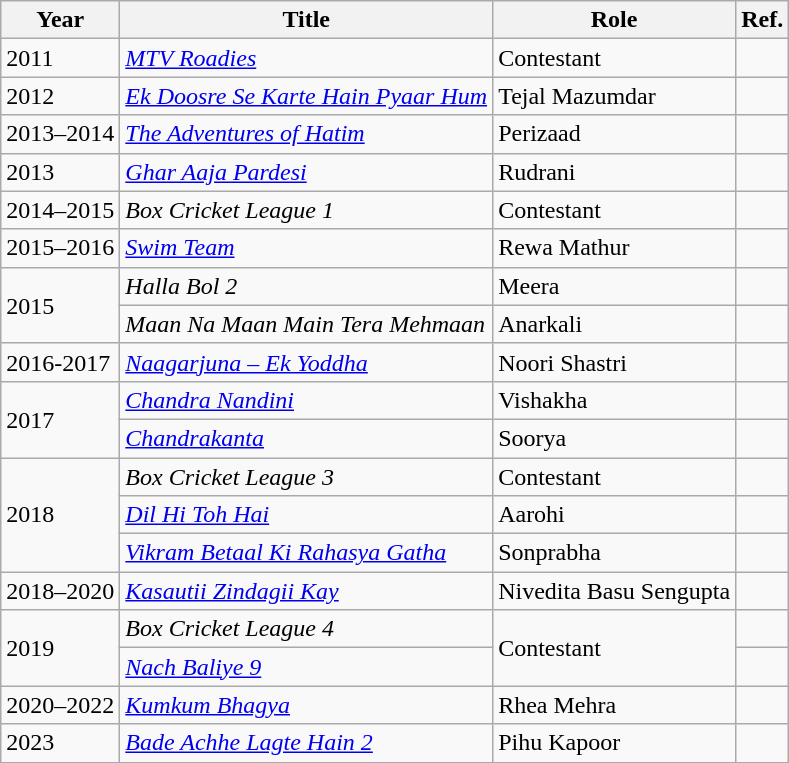<table class="wikitable sortable">
<tr>
<th>Year</th>
<th>Title</th>
<th>Role</th>
<th>Ref.</th>
</tr>
<tr>
<td>2011</td>
<td><em><a href='#'>MTV Roadies</a></em></td>
<td>Contestant</td>
<td></td>
</tr>
<tr>
<td>2012</td>
<td><em><a href='#'>Ek Doosre Se Karte Hain Pyaar Hum</a></em></td>
<td>Tejal Mazumdar</td>
<td></td>
</tr>
<tr>
<td>2013–2014</td>
<td><em><a href='#'>The Adventures of Hatim</a></em></td>
<td>Perizaad</td>
<td></td>
</tr>
<tr>
<td>2013</td>
<td><em><a href='#'>Ghar Aaja Pardesi</a></em></td>
<td>Rudrani</td>
<td></td>
</tr>
<tr>
<td>2014–2015</td>
<td><em>Box Cricket League 1</em></td>
<td>Contestant</td>
<td></td>
</tr>
<tr>
<td>2015–2016</td>
<td><em><a href='#'>Swim Team</a></em></td>
<td>Rewa Mathur</td>
<td></td>
</tr>
<tr>
<td rowspan="2">2015</td>
<td><em>Halla Bol 2</em></td>
<td>Meera</td>
<td></td>
</tr>
<tr>
<td><em>Maan Na Maan Main Tera Mehmaan</em></td>
<td>Anarkali</td>
<td></td>
</tr>
<tr>
<td>2016-2017</td>
<td><em><a href='#'>Naagarjuna – Ek Yoddha</a></em></td>
<td>Noori Shastri</td>
<td></td>
</tr>
<tr>
<td rowspan="2">2017</td>
<td><em><a href='#'>Chandra Nandini</a></em></td>
<td>Vishakha</td>
<td></td>
</tr>
<tr>
<td><em><a href='#'>Chandrakanta</a></em></td>
<td>Soorya</td>
<td></td>
</tr>
<tr>
<td rowspan="3">2018</td>
<td><em>Box Cricket League 3</em></td>
<td>Contestant</td>
<td></td>
</tr>
<tr>
<td><em><a href='#'>Dil Hi Toh Hai</a></em></td>
<td>Aarohi</td>
<td></td>
</tr>
<tr>
<td><em><a href='#'>Vikram Betaal Ki Rahasya Gatha</a></em></td>
<td>Sonprabha</td>
<td></td>
</tr>
<tr>
<td>2018–2020</td>
<td><em><a href='#'>Kasautii Zindagii Kay</a></em></td>
<td>Nivedita Basu Sengupta</td>
<td></td>
</tr>
<tr>
<td rowspan="2">2019</td>
<td><em>Box Cricket League 4</em></td>
<td rowspan="2">Contestant</td>
<td></td>
</tr>
<tr>
<td><em><a href='#'>Nach Baliye 9</a></em></td>
<td></td>
</tr>
<tr>
<td>2020–2022</td>
<td><em><a href='#'>Kumkum Bhagya</a></em></td>
<td>Rhea Mehra</td>
<td></td>
</tr>
<tr>
<td>2023</td>
<td><em><a href='#'>Bade Achhe Lagte Hain 2</a></em></td>
<td>Pihu Kapoor</td>
<td></td>
</tr>
<tr>
</tr>
</table>
